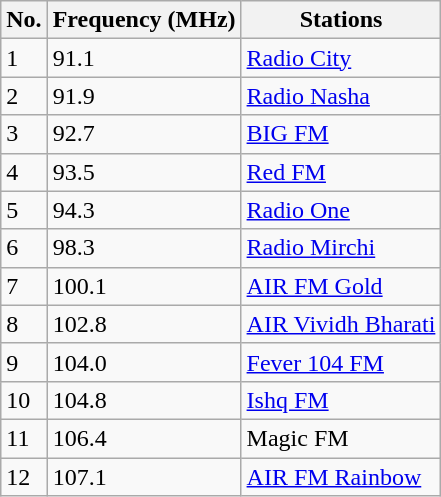<table class=wikitable>
<tr>
<th>No.</th>
<th>Frequency (MHz)</th>
<th>Stations</th>
</tr>
<tr>
<td>1</td>
<td>91.1</td>
<td><a href='#'>Radio City</a></td>
</tr>
<tr>
<td>2</td>
<td>91.9</td>
<td><a href='#'>Radio Nasha</a></td>
</tr>
<tr>
<td>3</td>
<td>92.7</td>
<td><a href='#'>BIG FM</a></td>
</tr>
<tr>
<td>4</td>
<td>93.5</td>
<td><a href='#'>Red FM</a></td>
</tr>
<tr>
<td>5</td>
<td>94.3</td>
<td><a href='#'>Radio One</a></td>
</tr>
<tr>
<td>6</td>
<td>98.3</td>
<td><a href='#'>Radio Mirchi</a></td>
</tr>
<tr>
<td>7</td>
<td>100.1</td>
<td><a href='#'>AIR FM Gold</a></td>
</tr>
<tr>
<td>8</td>
<td>102.8</td>
<td><a href='#'>AIR Vividh Bharati</a></td>
</tr>
<tr>
<td>9</td>
<td>104.0</td>
<td><a href='#'>Fever 104 FM</a></td>
</tr>
<tr>
<td>10</td>
<td>104.8</td>
<td><a href='#'>Ishq FM</a></td>
</tr>
<tr>
<td>11</td>
<td>106.4</td>
<td>Magic FM</td>
</tr>
<tr>
<td>12</td>
<td>107.1</td>
<td><a href='#'>AIR FM Rainbow</a></td>
</tr>
</table>
